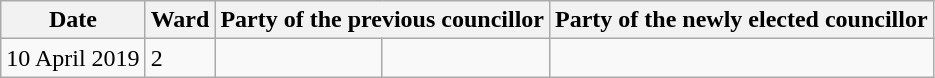<table class="wikitable">
<tr>
<th>Date</th>
<th>Ward</th>
<th colspan=2>Party of the previous councillor</th>
<th colspan=2>Party of the newly elected councillor</th>
</tr>
<tr>
<td>10 April 2019</td>
<td>2</td>
<td></td>
<td></td>
</tr>
</table>
